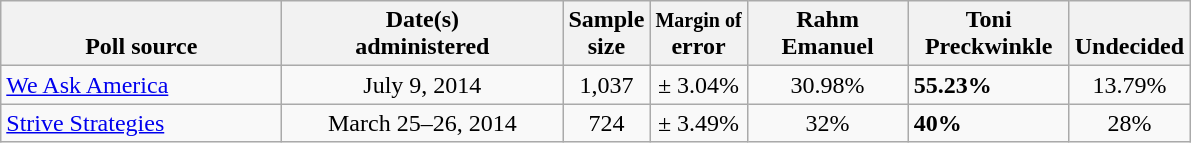<table class="wikitable">
<tr valign= bottom>
<th style="width:180px;">Poll source</th>
<th style="width:180px;">Date(s)<br>administered</th>
<th class=small>Sample<br>size</th>
<th><small>Margin of</small><br>error</th>
<th style="width:100px;">Rahm<br>Emanuel</th>
<th style="width:100px;">Toni<br>Preckwinkle</th>
<th>Undecided</th>
</tr>
<tr>
<td><a href='#'>We Ask America</a></td>
<td align=center>July 9, 2014</td>
<td align=center>1,037</td>
<td align=center>± 3.04%</td>
<td align=center>30.98%</td>
<td><strong>55.23%</strong></td>
<td align=center>13.79%</td>
</tr>
<tr>
<td><a href='#'>Strive Strategies</a></td>
<td align=center>March 25–26, 2014</td>
<td align=center>724</td>
<td align=center>± 3.49%</td>
<td align=center>32%</td>
<td><strong>40%</strong></td>
<td align=center>28%</td>
</tr>
</table>
